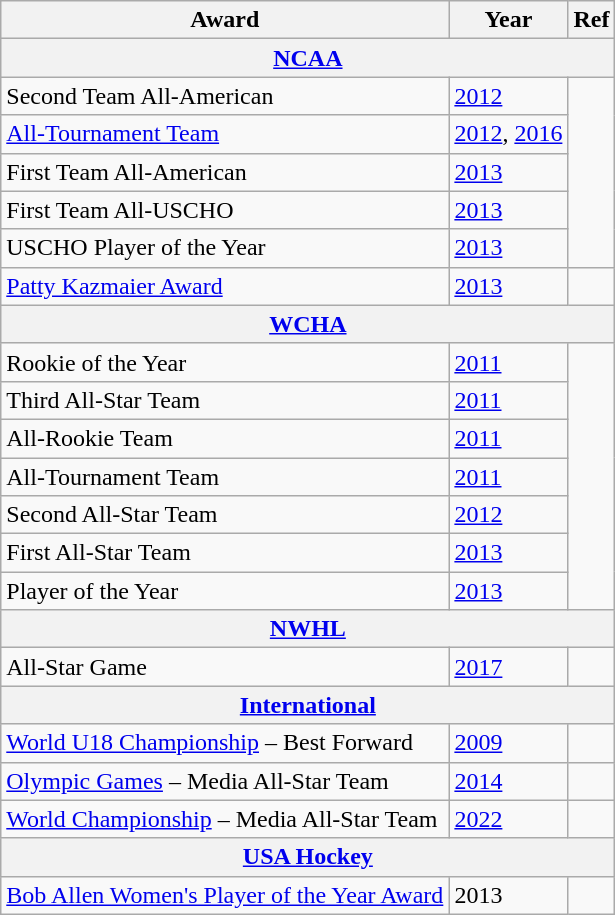<table class="wikitable">
<tr>
<th>Award</th>
<th>Year</th>
<th>Ref</th>
</tr>
<tr>
<th colspan="3"><a href='#'>NCAA</a></th>
</tr>
<tr>
<td>Second Team All-American</td>
<td><a href='#'>2012</a></td>
<td rowspan="5"></td>
</tr>
<tr>
<td><a href='#'>All-Tournament Team</a></td>
<td><a href='#'>2012</a>, <a href='#'>2016</a></td>
</tr>
<tr>
<td>First Team All-American</td>
<td><a href='#'>2013</a></td>
</tr>
<tr>
<td>First Team All-USCHO</td>
<td><a href='#'>2013</a></td>
</tr>
<tr>
<td>USCHO Player of the Year</td>
<td><a href='#'>2013</a></td>
</tr>
<tr>
<td><a href='#'>Patty Kazmaier Award</a></td>
<td><a href='#'>2013</a></td>
<td></td>
</tr>
<tr>
<th colspan="3"><a href='#'>WCHA</a></th>
</tr>
<tr>
<td>Rookie of the Year</td>
<td><a href='#'>2011</a></td>
<td rowspan="7"></td>
</tr>
<tr>
<td>Third All-Star Team</td>
<td><a href='#'>2011</a></td>
</tr>
<tr>
<td>All-Rookie Team</td>
<td><a href='#'>2011</a></td>
</tr>
<tr>
<td>All-Tournament Team</td>
<td><a href='#'>2011</a></td>
</tr>
<tr>
<td>Second All-Star Team</td>
<td><a href='#'>2012</a></td>
</tr>
<tr>
<td>First All-Star Team</td>
<td><a href='#'>2013</a></td>
</tr>
<tr>
<td>Player of the Year</td>
<td><a href='#'>2013</a></td>
</tr>
<tr>
<th colspan="3"><a href='#'>NWHL</a></th>
</tr>
<tr>
<td>All-Star Game</td>
<td><a href='#'>2017</a></td>
<td></td>
</tr>
<tr>
<th colspan="3"><a href='#'>International</a></th>
</tr>
<tr>
<td><a href='#'>World U18 Championship</a> – Best Forward</td>
<td><a href='#'>2009</a></td>
<td></td>
</tr>
<tr>
<td><a href='#'>Olympic Games</a> – Media All-Star Team</td>
<td><a href='#'>2014</a></td>
<td></td>
</tr>
<tr>
<td><a href='#'>World Championship</a> – Media All-Star Team</td>
<td><a href='#'>2022</a></td>
<td></td>
</tr>
<tr>
<th colspan="3"><a href='#'>USA Hockey</a></th>
</tr>
<tr>
<td><a href='#'>Bob Allen Women's Player of the Year Award</a></td>
<td>2013</td>
<td></td>
</tr>
</table>
